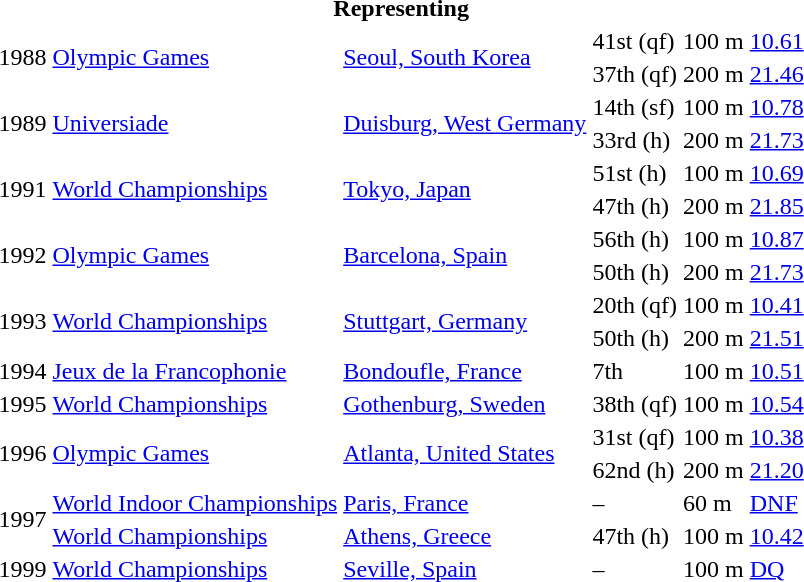<table>
<tr>
<th colspan="6">Representing </th>
</tr>
<tr>
<td rowspan=2>1988</td>
<td rowspan=2><a href='#'>Olympic Games</a></td>
<td rowspan=2><a href='#'>Seoul, South Korea</a></td>
<td>41st (qf)</td>
<td>100 m</td>
<td><a href='#'>10.61</a></td>
</tr>
<tr>
<td>37th (qf)</td>
<td>200 m</td>
<td><a href='#'>21.46</a></td>
</tr>
<tr>
<td rowspan=2>1989</td>
<td rowspan=2><a href='#'>Universiade</a></td>
<td rowspan=2><a href='#'>Duisburg, West Germany</a></td>
<td>14th (sf)</td>
<td>100 m</td>
<td><a href='#'>10.78</a></td>
</tr>
<tr>
<td>33rd (h)</td>
<td>200 m</td>
<td><a href='#'>21.73</a></td>
</tr>
<tr>
<td rowspan=2>1991</td>
<td rowspan=2><a href='#'>World Championships</a></td>
<td rowspan=2><a href='#'>Tokyo, Japan</a></td>
<td>51st (h)</td>
<td>100 m</td>
<td><a href='#'>10.69</a></td>
</tr>
<tr>
<td>47th (h)</td>
<td>200 m</td>
<td><a href='#'>21.85</a></td>
</tr>
<tr>
<td rowspan=2>1992</td>
<td rowspan=2><a href='#'>Olympic Games</a></td>
<td rowspan=2><a href='#'>Barcelona, Spain</a></td>
<td>56th (h)</td>
<td>100 m</td>
<td><a href='#'>10.87</a></td>
</tr>
<tr>
<td>50th (h)</td>
<td>200 m</td>
<td><a href='#'>21.73</a></td>
</tr>
<tr>
<td rowspan=2>1993</td>
<td rowspan=2><a href='#'>World Championships</a></td>
<td rowspan=2><a href='#'>Stuttgart, Germany</a></td>
<td>20th (qf)</td>
<td>100 m</td>
<td><a href='#'>10.41</a></td>
</tr>
<tr>
<td>50th (h)</td>
<td>200 m</td>
<td><a href='#'>21.51</a></td>
</tr>
<tr>
<td>1994</td>
<td><a href='#'>Jeux de la Francophonie</a></td>
<td><a href='#'>Bondoufle, France</a></td>
<td>7th</td>
<td>100 m</td>
<td><a href='#'>10.51</a></td>
</tr>
<tr>
<td>1995</td>
<td><a href='#'>World Championships</a></td>
<td><a href='#'>Gothenburg, Sweden</a></td>
<td>38th (qf)</td>
<td>100 m</td>
<td><a href='#'>10.54</a></td>
</tr>
<tr>
<td rowspan=2>1996</td>
<td rowspan=2><a href='#'>Olympic Games</a></td>
<td rowspan=2><a href='#'>Atlanta, United States</a></td>
<td>31st (qf)</td>
<td>100 m</td>
<td><a href='#'>10.38</a></td>
</tr>
<tr>
<td>62nd (h)</td>
<td>200 m</td>
<td><a href='#'>21.20</a></td>
</tr>
<tr>
<td rowspan=2>1997</td>
<td><a href='#'>World Indoor Championships</a></td>
<td><a href='#'>Paris, France</a></td>
<td>–</td>
<td>60 m</td>
<td><a href='#'>DNF</a></td>
</tr>
<tr>
<td><a href='#'>World Championships</a></td>
<td><a href='#'>Athens, Greece</a></td>
<td>47th (h)</td>
<td>100 m</td>
<td><a href='#'>10.42</a></td>
</tr>
<tr>
<td>1999</td>
<td><a href='#'>World Championships</a></td>
<td><a href='#'>Seville, Spain</a></td>
<td>–</td>
<td>100 m</td>
<td><a href='#'>DQ</a></td>
</tr>
</table>
